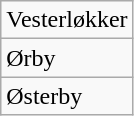<table class="wikitable" style="float:left; margin-right:1em">
<tr>
<td>Vesterløkker</td>
</tr>
<tr>
<td>Ørby</td>
</tr>
<tr>
<td>Østerby</td>
</tr>
</table>
